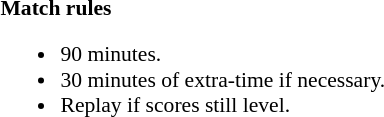<table width=100% style="font-size: 90%">
<tr>
<td width=50% valign=top><br><strong>Match rules</strong><ul><li>90 minutes.</li><li>30 minutes of extra-time if necessary.</li><li>Replay if scores still level.</li></ul></td>
</tr>
</table>
